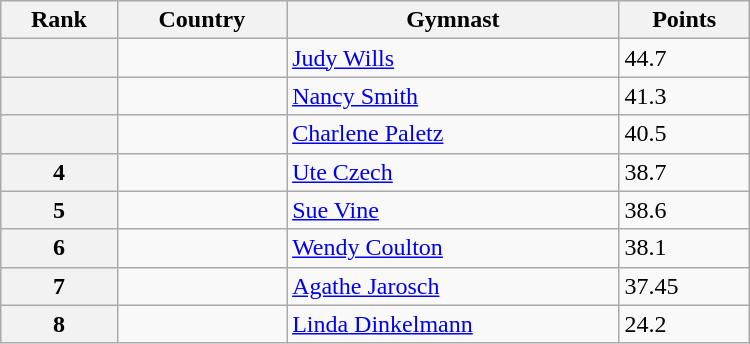<table class="wikitable" width=500>
<tr bgcolor="#efefef">
<th>Rank</th>
<th>Country</th>
<th>Gymnast</th>
<th>Points</th>
</tr>
<tr>
<th></th>
<td></td>
<td><a href='#'>Judy Wills</a></td>
<td>44.7</td>
</tr>
<tr>
<th></th>
<td></td>
<td><a href='#'>Nancy Smith</a></td>
<td>41.3</td>
</tr>
<tr>
<th></th>
<td></td>
<td><a href='#'>Charlene Paletz</a></td>
<td>40.5</td>
</tr>
<tr>
<th>4</th>
<td></td>
<td><a href='#'>Ute Czech</a></td>
<td>38.7</td>
</tr>
<tr>
<th>5</th>
<td></td>
<td><a href='#'>Sue Vine</a></td>
<td>38.6</td>
</tr>
<tr>
<th>6</th>
<td></td>
<td><a href='#'>Wendy Coulton</a></td>
<td>38.1</td>
</tr>
<tr>
<th>7</th>
<td></td>
<td><a href='#'>Agathe Jarosch</a></td>
<td>37.45</td>
</tr>
<tr>
<th>8</th>
<td></td>
<td><a href='#'>Linda Dinkelmann</a></td>
<td>24.2</td>
</tr>
</table>
